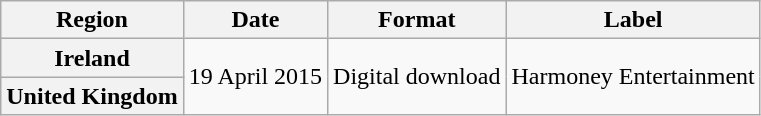<table class="wikitable plainrowheaders">
<tr>
<th>Region</th>
<th>Date</th>
<th>Format</th>
<th>Label</th>
</tr>
<tr>
<th scope="row">Ireland</th>
<td rowspan="2">19 April 2015</td>
<td rowspan="2">Digital download</td>
<td rowspan="2">Harmoney Entertainment</td>
</tr>
<tr>
<th scope="row">United Kingdom</th>
</tr>
</table>
